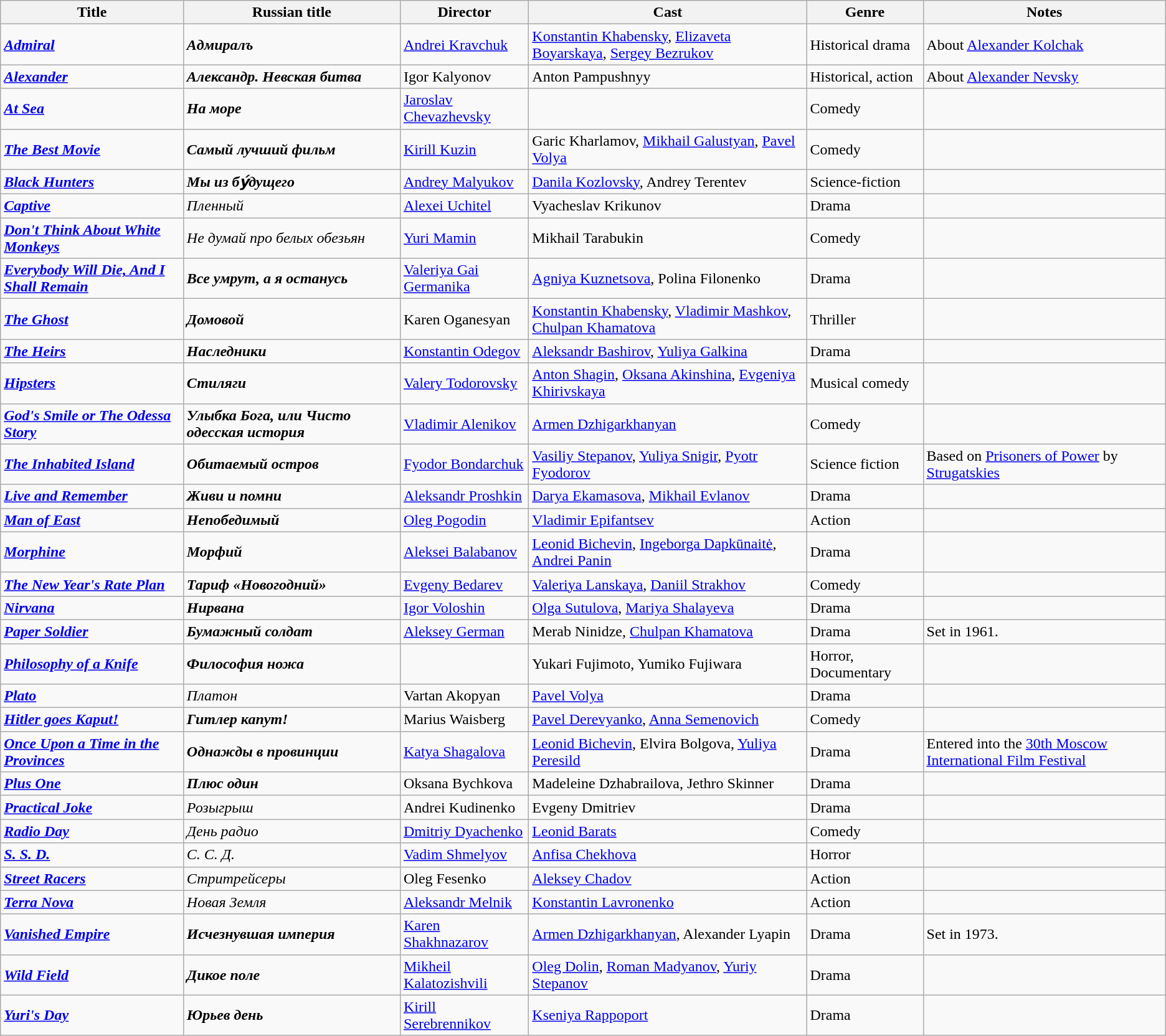<table class="wikitable sortable">
<tr>
<th>Title</th>
<th>Russian title</th>
<th>Director</th>
<th>Cast</th>
<th>Genre</th>
<th>Notes</th>
</tr>
<tr>
<td><strong><em><a href='#'>Admiral</a></em></strong></td>
<td><strong><em>Адмиралъ</em></strong></td>
<td><a href='#'>Andrei Kravchuk</a></td>
<td><a href='#'>Konstantin Khabensky</a>, <a href='#'>Elizaveta Boyarskaya</a>, <a href='#'>Sergey Bezrukov</a></td>
<td>Historical drama</td>
<td>About <a href='#'>Alexander Kolchak</a></td>
</tr>
<tr>
<td><strong><em><a href='#'>Alexander</a></em></strong></td>
<td><strong><em>Александр. Невская битва</em></strong></td>
<td>Igor Kalyonov</td>
<td>Anton Pampushnyy</td>
<td>Historical, action</td>
<td>About <a href='#'>Alexander Nevsky</a></td>
</tr>
<tr>
<td><strong><em><a href='#'>At Sea</a></em></strong></td>
<td><strong><em>На море</em></strong></td>
<td><a href='#'>Jaroslav Chevazhevsky</a></td>
<td></td>
<td>Comedy</td>
<td></td>
</tr>
<tr>
<td><strong><em><a href='#'>The Best Movie</a></em></strong></td>
<td><strong><em>Самый лучший фильм</em></strong></td>
<td><a href='#'>Kirill Kuzin</a></td>
<td>Garic Kharlamov, <a href='#'>Mikhail Galustyan</a>, <a href='#'>Pavel Volya</a></td>
<td>Comedy</td>
<td></td>
</tr>
<tr>
<td><strong><em><a href='#'>Black Hunters</a></em></strong></td>
<td><strong><em>Мы из бу́дущего</em></strong></td>
<td><a href='#'>Andrey Malyukov</a></td>
<td><a href='#'>Danila Kozlovsky</a>, Andrey Terentev</td>
<td>Science-fiction</td>
<td></td>
</tr>
<tr>
<td><strong><em><a href='#'>Captive</a></em></strong></td>
<td><em>Пленный</em></td>
<td><a href='#'>Alexei Uchitel</a></td>
<td>Vyacheslav Krikunov</td>
<td>Drama</td>
<td></td>
</tr>
<tr>
<td><strong><em><a href='#'>Don't Think About White Monkeys</a></em></strong></td>
<td><em>Не думай про белых обезьян</em></td>
<td><a href='#'>Yuri Mamin</a></td>
<td>Mikhail Tarabukin</td>
<td>Comedy</td>
<td></td>
</tr>
<tr>
<td><strong><em><a href='#'>Everybody Will Die, And I Shall Remain</a></em></strong></td>
<td><strong><em>Все умрут, а я останусь</em></strong></td>
<td><a href='#'>Valeriya Gai Germanika</a></td>
<td><a href='#'>Agniya Kuznetsova</a>, Polina Filonenko</td>
<td>Drama</td>
<td></td>
</tr>
<tr>
<td><strong><em><a href='#'>The Ghost</a></em></strong></td>
<td><strong><em>Домовой</em></strong></td>
<td>Karen Oganesyan</td>
<td><a href='#'>Konstantin Khabensky</a>, <a href='#'>Vladimir Mashkov</a>, <a href='#'>Chulpan Khamatova</a></td>
<td>Thriller</td>
<td></td>
</tr>
<tr>
<td><strong><em><a href='#'>The Heirs</a></em></strong></td>
<td><strong><em>Наследники</em></strong></td>
<td><a href='#'>Konstantin Odegov</a></td>
<td><a href='#'>Aleksandr Bashirov</a>, <a href='#'>Yuliya Galkina</a></td>
<td>Drama</td>
<td></td>
</tr>
<tr>
<td><strong><em><a href='#'>Hipsters</a></em></strong></td>
<td><strong><em>Стиляги</em></strong></td>
<td><a href='#'>Valery Todorovsky</a></td>
<td><a href='#'>Anton Shagin</a>, <a href='#'>Oksana Akinshina</a>, <a href='#'>Evgeniya Khirivskaya</a></td>
<td>Musical comedy</td>
<td></td>
</tr>
<tr>
<td><strong><em><a href='#'>God's Smile or The Odessa Story</a></em></strong></td>
<td><strong><em>Улыбка Бога, или Чисто одесская история</em></strong></td>
<td><a href='#'>Vladimir Alenikov</a></td>
<td><a href='#'>Armen Dzhigarkhanyan</a></td>
<td>Comedy</td>
<td></td>
</tr>
<tr>
<td><strong><em><a href='#'>The Inhabited Island</a></em></strong></td>
<td><strong><em>Обитаемый остров</em></strong></td>
<td><a href='#'>Fyodor Bondarchuk</a></td>
<td><a href='#'>Vasiliy Stepanov</a>, <a href='#'>Yuliya Snigir</a>, <a href='#'>Pyotr Fyodorov</a></td>
<td>Science fiction</td>
<td>Based on <a href='#'>Prisoners of Power</a> by <a href='#'>Strugatskies</a></td>
</tr>
<tr>
<td><strong><em><a href='#'>Live and Remember</a></em></strong></td>
<td><strong><em>Живи и помни</em></strong></td>
<td><a href='#'>Aleksandr Proshkin</a></td>
<td><a href='#'>Darya Ekamasova</a>, <a href='#'>Mikhail Evlanov</a></td>
<td>Drama</td>
<td></td>
</tr>
<tr>
<td><strong><em><a href='#'>Man of East</a></em></strong></td>
<td><strong><em>Непобедимый</em></strong></td>
<td><a href='#'>Oleg Pogodin</a></td>
<td><a href='#'>Vladimir Epifantsev</a></td>
<td>Action</td>
<td></td>
</tr>
<tr>
<td><strong><em><a href='#'>Morphine</a></em></strong></td>
<td><strong><em>Морфий</em></strong></td>
<td><a href='#'>Aleksei Balabanov</a></td>
<td><a href='#'>Leonid Bichevin</a>, <a href='#'>Ingeborga Dapkūnaitė</a>, <a href='#'>Andrei Panin</a></td>
<td>Drama</td>
<td></td>
</tr>
<tr>
<td><strong><em><a href='#'>The New Year's Rate Plan</a></em></strong></td>
<td><strong><em>Тариф «Новогодний»</em></strong></td>
<td><a href='#'>Evgeny Bedarev</a></td>
<td><a href='#'>Valeriya Lanskaya</a>, <a href='#'>Daniil Strakhov</a></td>
<td>Comedy</td>
<td></td>
</tr>
<tr>
<td><strong><em><a href='#'>Nirvana</a></em></strong></td>
<td><strong><em>Нирвана</em></strong></td>
<td><a href='#'>Igor Voloshin</a></td>
<td><a href='#'>Olga Sutulova</a>, <a href='#'>Mariya Shalayeva</a></td>
<td>Drama</td>
<td></td>
</tr>
<tr>
<td><strong><em><a href='#'>Paper Soldier</a></em></strong></td>
<td><strong><em>Бумажный солдат</em></strong></td>
<td><a href='#'>Aleksey German</a></td>
<td>Merab Ninidze, <a href='#'>Chulpan Khamatova</a></td>
<td>Drama</td>
<td>Set in 1961.</td>
</tr>
<tr>
<td><strong><em><a href='#'>Philosophy of a Knife</a></em></strong></td>
<td><strong><em>Философия ножа</em></strong></td>
<td></td>
<td>Yukari Fujimoto, Yumiko Fujiwara</td>
<td>Horror, Documentary</td>
<td></td>
</tr>
<tr>
<td><strong><em><a href='#'>Plato</a></em></strong></td>
<td><em>Платон</em></td>
<td>Vartan Akopyan</td>
<td><a href='#'>Pavel Volya</a></td>
<td>Drama</td>
<td></td>
</tr>
<tr>
<td><strong><em><a href='#'>Hitler goes Kaput!</a></em></strong></td>
<td><strong><em>Гитлер капут!</em></strong></td>
<td>Marius Waisberg</td>
<td><a href='#'>Pavel Derevyanko</a>, <a href='#'>Anna Semenovich</a></td>
<td>Comedy</td>
<td></td>
</tr>
<tr>
<td><strong><em><a href='#'>Once Upon a Time in the Provinces</a></em></strong></td>
<td><strong><em>Однажды в провинции</em></strong></td>
<td><a href='#'>Katya Shagalova</a></td>
<td><a href='#'>Leonid Bichevin</a>, Elvira Bolgova, <a href='#'>Yuliya Peresild</a></td>
<td>Drama</td>
<td>Entered into the <a href='#'>30th Moscow International Film Festival</a></td>
</tr>
<tr>
<td><strong><em><a href='#'>Plus One</a></em></strong></td>
<td><strong><em>Плюс один</em></strong></td>
<td>Oksana Bychkova</td>
<td>Madeleine Dzhabrailova, Jethro Skinner</td>
<td>Drama</td>
<td></td>
</tr>
<tr>
<td><strong><em><a href='#'>Practical Joke</a></em></strong></td>
<td><em>Розыгрыш</em></td>
<td>Andrei Kudinenko</td>
<td>Evgeny Dmitriev</td>
<td>Drama</td>
<td></td>
</tr>
<tr>
<td><strong><em><a href='#'>Radio Day</a></em></strong></td>
<td><em>День радио</em></td>
<td><a href='#'>Dmitriy Dyachenko</a></td>
<td><a href='#'>Leonid Barats</a></td>
<td>Comedy</td>
<td></td>
</tr>
<tr>
<td><strong><em><a href='#'>S. S. D.</a></em></strong></td>
<td><em>С. С. Д.</em></td>
<td><a href='#'>Vadim Shmelyov</a></td>
<td><a href='#'>Anfisa Chekhova</a></td>
<td>Horror</td>
<td></td>
</tr>
<tr>
<td><strong><em><a href='#'>Street Racers</a></em></strong></td>
<td><em>Стритрейсеры</em></td>
<td>Oleg Fesenko</td>
<td><a href='#'>Aleksey Chadov</a></td>
<td>Action</td>
<td></td>
</tr>
<tr>
<td><strong><em><a href='#'>Terra Nova</a></em></strong></td>
<td><em>Новая Земля</em></td>
<td><a href='#'>Aleksandr Melnik</a></td>
<td><a href='#'>Konstantin Lavronenko</a></td>
<td>Action</td>
<td></td>
</tr>
<tr>
<td><strong><em><a href='#'>Vanished Empire</a></em></strong></td>
<td><strong><em>Исчезнувшая империя</em></strong></td>
<td><a href='#'>Karen Shakhnazarov</a></td>
<td><a href='#'>Armen Dzhigarkhanyan</a>, Alexander Lyapin</td>
<td>Drama</td>
<td>Set in 1973.</td>
</tr>
<tr>
<td><strong><em><a href='#'>Wild Field</a></em></strong></td>
<td><strong><em>Дикое поле</em></strong></td>
<td><a href='#'>Mikheil Kalatozishvili</a></td>
<td><a href='#'>Oleg Dolin</a>, <a href='#'>Roman Madyanov</a>, <a href='#'>Yuriy Stepanov</a></td>
<td>Drama</td>
<td></td>
</tr>
<tr>
<td><strong><em><a href='#'>Yuri's Day</a></em></strong></td>
<td><strong><em>Юрьев день</em></strong></td>
<td><a href='#'>Kirill Serebrennikov</a></td>
<td><a href='#'>Kseniya Rappoport</a></td>
<td>Drama</td>
<td><br></td>
</tr>
</table>
